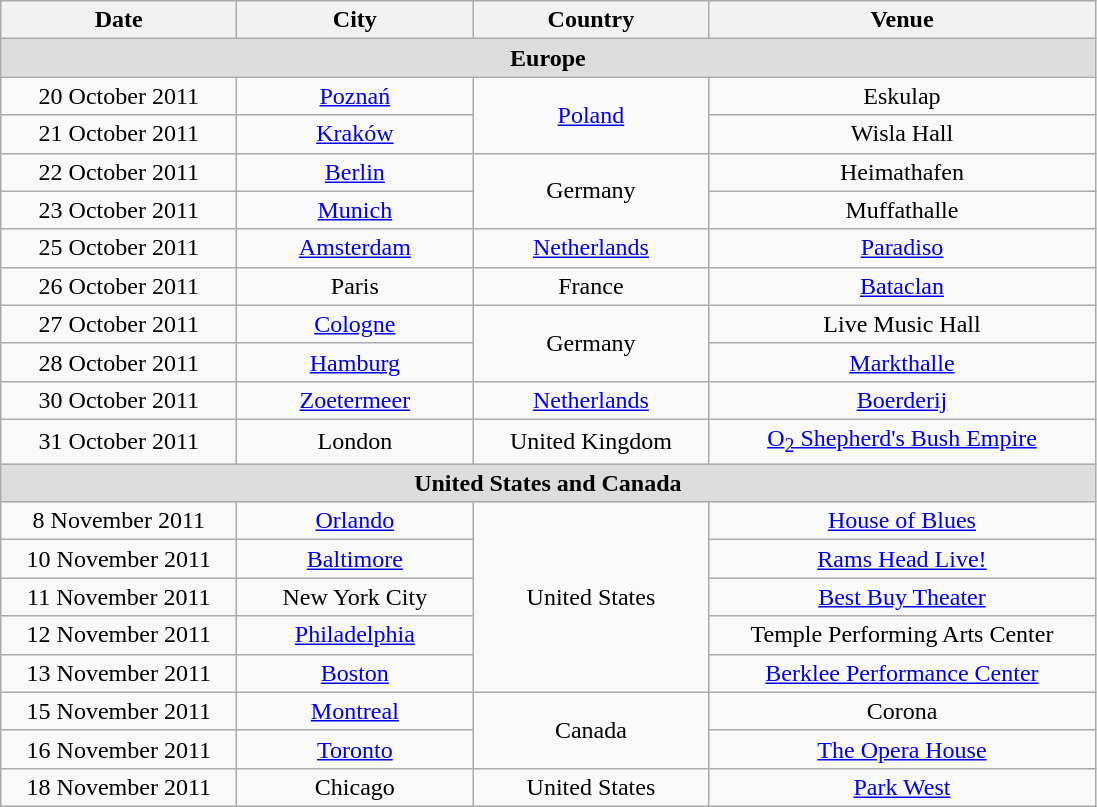<table class="wikitable" style="text-align:center;">
<tr>
<th style="width:150px;">Date</th>
<th style="width:150px;">City</th>
<th style="width:150px;">Country</th>
<th style="width:250px;">Venue</th>
</tr>
<tr>
<td colspan="4" style="background:#ddd;"><strong>Europe</strong></td>
</tr>
<tr>
<td>20 October 2011</td>
<td><a href='#'>Poznań</a></td>
<td rowspan="2"><a href='#'>Poland</a></td>
<td>Eskulap</td>
</tr>
<tr>
<td>21 October 2011</td>
<td><a href='#'>Kraków</a></td>
<td>Wisla Hall</td>
</tr>
<tr>
<td>22 October 2011</td>
<td><a href='#'>Berlin</a></td>
<td rowspan="2">Germany</td>
<td>Heimathafen</td>
</tr>
<tr>
<td>23 October 2011</td>
<td><a href='#'>Munich</a></td>
<td>Muffathalle</td>
</tr>
<tr>
<td>25 October 2011</td>
<td><a href='#'>Amsterdam</a></td>
<td><a href='#'>Netherlands</a></td>
<td><a href='#'>Paradiso</a></td>
</tr>
<tr>
<td>26 October 2011</td>
<td>Paris</td>
<td>France</td>
<td><a href='#'>Bataclan</a></td>
</tr>
<tr>
<td>27 October 2011</td>
<td><a href='#'>Cologne</a></td>
<td rowspan="2">Germany</td>
<td>Live Music Hall</td>
</tr>
<tr>
<td>28 October 2011</td>
<td><a href='#'>Hamburg</a></td>
<td><a href='#'>Markthalle</a></td>
</tr>
<tr>
<td>30 October 2011</td>
<td><a href='#'>Zoetermeer</a></td>
<td><a href='#'>Netherlands</a></td>
<td><a href='#'>Boerderij</a></td>
</tr>
<tr>
<td>31 October 2011</td>
<td>London</td>
<td>United Kingdom</td>
<td><a href='#'>O<sub>2</sub> Shepherd's Bush Empire</a></td>
</tr>
<tr>
<td colspan="4" style="background:#ddd;"><strong>United States and Canada </strong></td>
</tr>
<tr>
<td>8 November 2011</td>
<td><a href='#'>Orlando</a></td>
<td rowspan="5">United States</td>
<td><a href='#'>House of Blues</a></td>
</tr>
<tr>
<td>10 November 2011</td>
<td><a href='#'>Baltimore</a></td>
<td><a href='#'>Rams Head Live!</a></td>
</tr>
<tr>
<td>11 November 2011</td>
<td>New York City</td>
<td><a href='#'>Best Buy Theater</a></td>
</tr>
<tr>
<td>12 November 2011</td>
<td><a href='#'>Philadelphia</a></td>
<td>Temple Performing Arts Center</td>
</tr>
<tr>
<td>13 November 2011</td>
<td><a href='#'>Boston</a></td>
<td><a href='#'>Berklee Performance Center</a></td>
</tr>
<tr>
<td>15 November 2011</td>
<td><a href='#'>Montreal</a></td>
<td rowspan="2">Canada</td>
<td>Corona</td>
</tr>
<tr>
<td>16 November 2011</td>
<td><a href='#'>Toronto</a></td>
<td><a href='#'>The Opera House</a></td>
</tr>
<tr>
<td>18 November 2011</td>
<td>Chicago</td>
<td>United States</td>
<td><a href='#'>Park West</a></td>
</tr>
</table>
